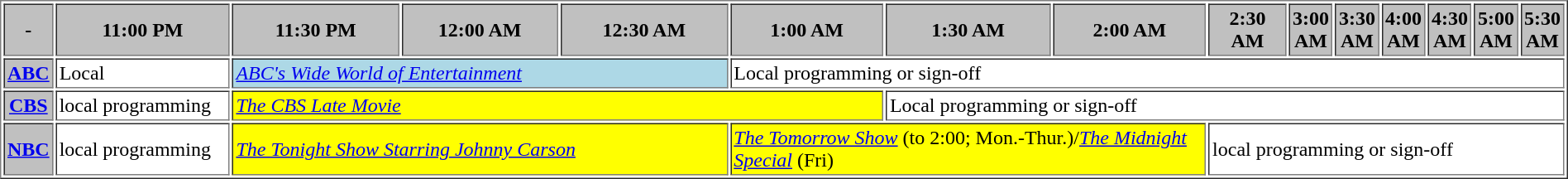<table border="1" cellpadding="2">
<tr>
<th bgcolor="#C0C0C0">-</th>
<th width="13%" bgcolor="#C0C0C0">11:00 PM</th>
<th width="14%" bgcolor="#C0C0C0">11:30 PM</th>
<th width="13%" bgcolor="#C0C0C0">12:00 AM</th>
<th width="14%" bgcolor="#C0C0C0">12:30 AM</th>
<th width="13%" bgcolor="#C0C0C0">1:00 AM</th>
<th width="14%" bgcolor="#C0C0C0">1:30 AM</th>
<th width="13%" bgcolor="#C0C0C0">2:00 AM</th>
<th width="14%" bgcolor="#C0C0C0">2:30 AM</th>
<th width="13%" bgcolor="#C0C0C0">3:00 AM</th>
<th width="14%" bgcolor="#C0C0C0">3:30 AM</th>
<th width="13%" bgcolor="#C0C0C0">4:00 AM</th>
<th width="14%" bgcolor="#C0C0C0">4:30 AM</th>
<th width="13%" bgcolor="#C0C0C0">5:00 AM</th>
<th width="14%" bgcolor="#C0C0C0">5:30 AM</th>
</tr>
<tr>
<th bgcolor="#C0C0C0"><a href='#'>ABC</a></th>
<td bgcolor="white">Local</td>
<td bgcolor="lightblue" colspan="3"><em><a href='#'>ABC's Wide World of Entertainment</a></em></td>
<td bgcolor="white" colspan="10">Local programming or sign-off</td>
</tr>
<tr>
<th bgcolor="#C0C0C0"><a href='#'>CBS</a></th>
<td bgcolor="white">local programming</td>
<td bgcolor="yellow" colspan="4"><em><a href='#'>The CBS Late Movie</a></em></td>
<td bgcolor="white" colspan="10">Local programming or sign-off</td>
</tr>
<tr>
<th bgcolor="#C0C0C0"><a href='#'>NBC</a></th>
<td bgcolor="white">local programming</td>
<td bgcolor="yellow" colspan="3"><em><a href='#'>The Tonight Show Starring Johnny Carson</a></em></td>
<td bgcolor="yellow" colspan="3"><em><a href='#'>The Tomorrow Show</a></em> (to 2:00; Mon.-Thur.)/<a href='#'><em>The Midnight Special</em></a> (Fri)</td>
<td bgcolor="white" colspan="7">local programming or sign-off</td>
</tr>
</table>
